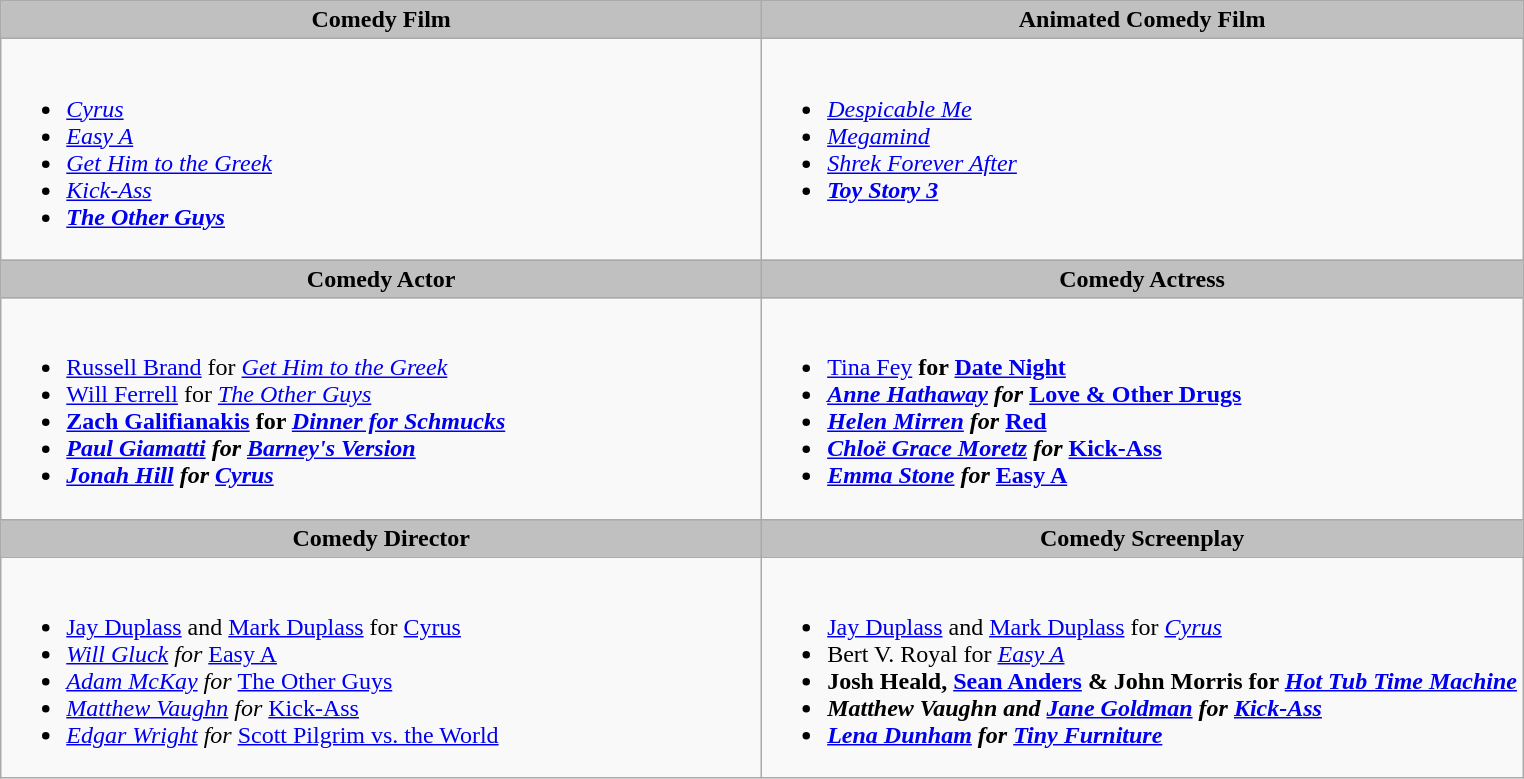<table class=wikitable>
<tr>
<th style="background:silver" width="50%">Comedy Film</th>
<th style="background:silver" width="50%">Animated Comedy Film</th>
</tr>
<tr>
<td valign="top"><br><ul><li><em><a href='#'>Cyrus</a></em></li><li><em><a href='#'>Easy A</a></em></li><li><em><a href='#'>Get Him to the Greek</a></em></li><li><em><a href='#'>Kick-Ass</a></em></li><li><strong><em><a href='#'>The Other Guys</a></em></strong></li></ul></td>
<td valign="top"><br><ul><li><em><a href='#'>Despicable Me</a></em></li><li><em><a href='#'>Megamind</a></em></li><li><em><a href='#'>Shrek Forever After</a></em></li><li><strong><em><a href='#'>Toy Story 3</a></em></strong></li></ul></td>
</tr>
<tr>
<th style="background:silver" width="50%">Comedy Actor</th>
<th style="background:silver" width="50%">Comedy Actress</th>
</tr>
<tr>
<td valign="top"><br><ul><li><a href='#'>Russell Brand</a> for <em><a href='#'>Get Him to the Greek</a></em></li><li><a href='#'>Will Ferrell</a> for <em><a href='#'>The Other Guys</a></em></li><li><strong><a href='#'>Zach Galifianakis</a> for <em><a href='#'>Dinner for Schmucks</a><strong><em></li><li><a href='#'>Paul Giamatti</a> for </em><a href='#'>Barney's Version</a><em></li><li><a href='#'>Jonah Hill</a> for </em><a href='#'>Cyrus</a><em></li></ul></td>
<td valign="top"><br><ul><li></strong><a href='#'>Tina Fey</a><strong> for </em><a href='#'>Date Night</a><em></li><li><a href='#'>Anne Hathaway</a> for </em><a href='#'>Love & Other Drugs</a><em></li><li><a href='#'>Helen Mirren</a> for </em><a href='#'>Red</a><em></li><li><a href='#'>Chloë Grace Moretz</a> for </em><a href='#'>Kick-Ass</a><em></li><li><a href='#'>Emma Stone</a> for </em><a href='#'>Easy A</a><em></li></ul></td>
</tr>
<tr>
<th style="background:silver" width="50%">Comedy Director</th>
<th style="background:silver" width="50%">Comedy Screenplay</th>
</tr>
<tr>
<td valign="top"><br><ul><li><a href='#'>Jay Duplass</a> and <a href='#'>Mark Duplass</a> for </em><a href='#'>Cyrus</a><em></li><li><a href='#'>Will Gluck</a> for </em><a href='#'>Easy A</a><em></li><li><a href='#'>Adam McKay</a> for </em><a href='#'>The Other Guys</a><em></li><li><a href='#'>Matthew Vaughn</a> for </em><a href='#'>Kick-Ass</a><em></li><li></strong><a href='#'>Edgar Wright</a> for </em><a href='#'>Scott Pilgrim vs. the World</a></em></strong></li></ul></td>
<td valign="top"><br><ul><li><a href='#'>Jay Duplass</a> and <a href='#'>Mark Duplass</a> for <em><a href='#'>Cyrus</a></em></li><li>Bert V. Royal for <em><a href='#'>Easy A</a></em></li><li><strong>Josh Heald, <a href='#'>Sean Anders</a> & John Morris for <em><a href='#'>Hot Tub Time Machine</a><strong><em></li><li>Matthew Vaughn and <a href='#'>Jane Goldman</a> for </em><a href='#'>Kick-Ass</a><em></li><li><a href='#'>Lena Dunham</a> for </em><a href='#'>Tiny Furniture</a><em></li></ul></td>
</tr>
</table>
